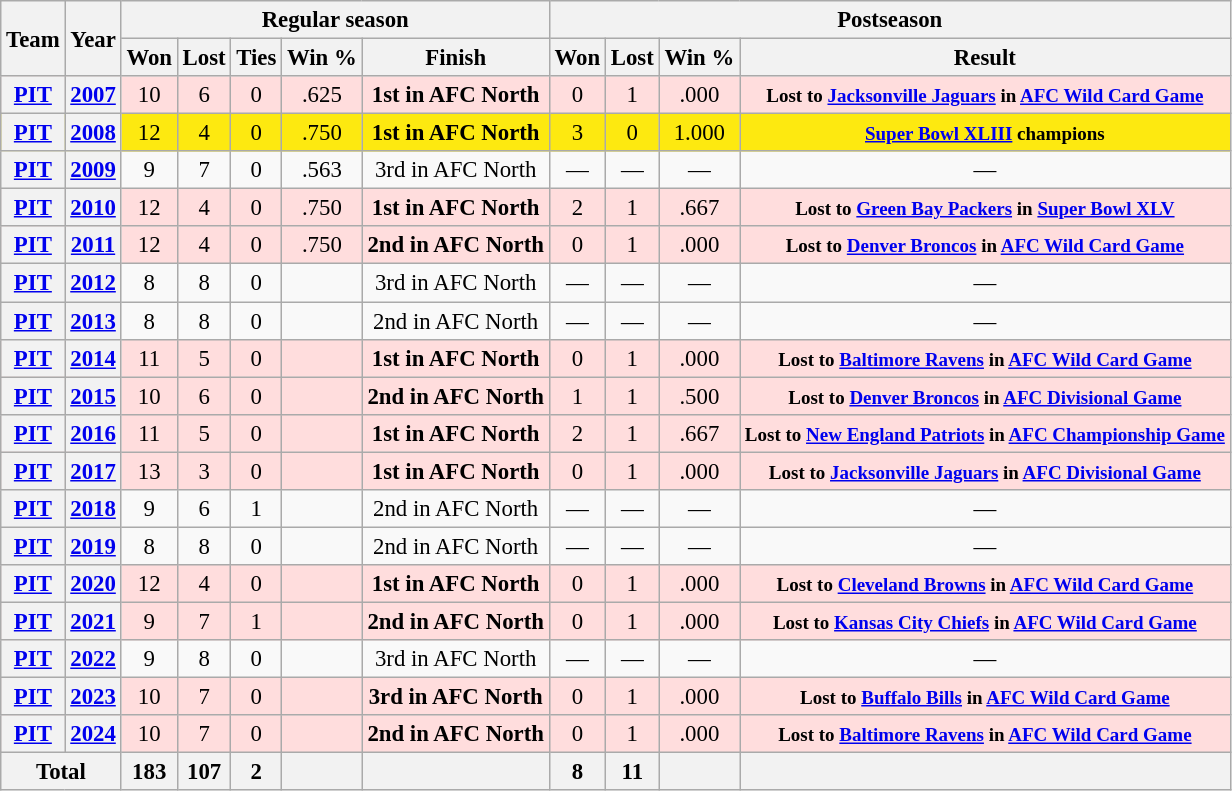<table class="wikitable" style="font-size: 95%; text-align:center;">
<tr>
<th rowspan="2">Team</th>
<th rowspan="2">Year</th>
<th colspan="5">Regular season</th>
<th colspan="4">Postseason</th>
</tr>
<tr>
<th>Won</th>
<th>Lost</th>
<th>Ties</th>
<th>Win %</th>
<th>Finish</th>
<th>Won</th>
<th>Lost</th>
<th>Win %</th>
<th>Result</th>
</tr>
<tr ! style="background:#fdd;">
<th><a href='#'>PIT</a></th>
<th><a href='#'>2007</a></th>
<td>10</td>
<td>6</td>
<td>0</td>
<td>.625</td>
<td><strong>1st in AFC North</strong></td>
<td>0</td>
<td>1</td>
<td>.000</td>
<td><small><strong>Lost to <a href='#'>Jacksonville Jaguars</a> in <a href='#'>AFC Wild Card Game</a></strong></small></td>
</tr>
<tr ! style="background:#FDE910;">
<th><a href='#'>PIT</a></th>
<th><a href='#'>2008</a></th>
<td>12</td>
<td>4</td>
<td>0</td>
<td>.750</td>
<td><strong>1st in AFC North</strong></td>
<td>3</td>
<td>0</td>
<td>1.000</td>
<td><small><strong><a href='#'>Super Bowl XLIII</a> champions</strong></small></td>
</tr>
<tr>
<th><a href='#'>PIT</a></th>
<th><a href='#'>2009</a></th>
<td>9</td>
<td>7</td>
<td>0</td>
<td>.563</td>
<td>3rd in AFC North</td>
<td>—</td>
<td>—</td>
<td>—</td>
<td>—</td>
</tr>
<tr ! style="background:#fdd;">
<th><a href='#'>PIT</a></th>
<th><a href='#'>2010</a></th>
<td>12</td>
<td>4</td>
<td>0</td>
<td>.750</td>
<td><strong>1st in AFC North</strong></td>
<td>2</td>
<td>1</td>
<td>.667</td>
<td><small><strong>Lost to <a href='#'>Green Bay Packers</a> in <a href='#'>Super Bowl XLV</a></strong></small></td>
</tr>
<tr ! style="background:#fdd;">
<th><a href='#'>PIT</a></th>
<th><a href='#'>2011</a></th>
<td>12</td>
<td>4</td>
<td>0</td>
<td>.750</td>
<td><strong>2nd in AFC North</strong></td>
<td>0</td>
<td>1</td>
<td>.000</td>
<td><small><strong>Lost to <a href='#'>Denver Broncos</a> in <a href='#'>AFC Wild Card Game</a></strong></small></td>
</tr>
<tr>
<th><a href='#'>PIT</a></th>
<th><a href='#'>2012</a></th>
<td>8</td>
<td>8</td>
<td>0</td>
<td></td>
<td>3rd in AFC North</td>
<td>—</td>
<td>—</td>
<td>—</td>
<td>—</td>
</tr>
<tr>
<th><a href='#'>PIT</a></th>
<th><a href='#'>2013</a></th>
<td>8</td>
<td>8</td>
<td>0</td>
<td></td>
<td>2nd in AFC North</td>
<td>—</td>
<td>—</td>
<td>—</td>
<td>—</td>
</tr>
<tr ! style="background:#fdd;">
<th><a href='#'>PIT</a></th>
<th><a href='#'>2014</a></th>
<td>11</td>
<td>5</td>
<td>0</td>
<td></td>
<td><strong>1st in AFC North</strong></td>
<td>0</td>
<td>1</td>
<td>.000</td>
<td><small><strong>Lost to <a href='#'>Baltimore Ravens</a> in <a href='#'>AFC Wild Card Game</a></strong></small></td>
</tr>
<tr ! style="background:#fdd;">
<th><a href='#'>PIT</a></th>
<th><a href='#'>2015</a></th>
<td>10</td>
<td>6</td>
<td>0</td>
<td></td>
<td><strong>2nd in AFC North</strong></td>
<td>1</td>
<td>1</td>
<td>.500</td>
<td><small><strong>Lost to <a href='#'>Denver Broncos</a> in <a href='#'>AFC Divisional Game</a></strong></small></td>
</tr>
<tr ! style="background:#fdd;">
<th><a href='#'>PIT</a></th>
<th><a href='#'>2016</a></th>
<td>11</td>
<td>5</td>
<td>0</td>
<td></td>
<td><strong>1st in AFC North</strong></td>
<td>2</td>
<td>1</td>
<td>.667</td>
<td><small><strong>Lost to <a href='#'>New England Patriots</a> in <a href='#'>AFC Championship Game</a></strong></small></td>
</tr>
<tr ! style="background:#fdd;">
<th><a href='#'>PIT</a></th>
<th><a href='#'>2017</a></th>
<td>13</td>
<td>3</td>
<td>0</td>
<td></td>
<td><strong>1st in AFC North</strong></td>
<td>0</td>
<td>1</td>
<td>.000</td>
<td><small><strong>Lost to <a href='#'>Jacksonville Jaguars</a> in <a href='#'>AFC Divisional Game</a></strong></small></td>
</tr>
<tr>
<th><a href='#'>PIT</a></th>
<th><a href='#'>2018</a></th>
<td>9</td>
<td>6</td>
<td>1</td>
<td></td>
<td>2nd in AFC North</td>
<td>—</td>
<td>—</td>
<td>—</td>
<td>—</td>
</tr>
<tr>
<th><a href='#'>PIT</a></th>
<th><a href='#'>2019</a></th>
<td>8</td>
<td>8</td>
<td>0</td>
<td></td>
<td>2nd in AFC North</td>
<td>—</td>
<td>—</td>
<td>—</td>
<td>—</td>
</tr>
<tr ! style="background:#fdd;">
<th><a href='#'>PIT</a></th>
<th><a href='#'>2020</a></th>
<td>12</td>
<td>4</td>
<td>0</td>
<td></td>
<td><strong>1st in AFC North</strong></td>
<td>0</td>
<td>1</td>
<td>.000</td>
<td><small><strong>Lost to <a href='#'>Cleveland Browns</a> in <a href='#'>AFC Wild Card Game</a></strong></small></td>
</tr>
<tr ! style="background:#fdd;">
<th><a href='#'>PIT</a></th>
<th><a href='#'>2021</a></th>
<td>9</td>
<td>7</td>
<td>1</td>
<td></td>
<td><strong>2nd in AFC North</strong></td>
<td>0</td>
<td>1</td>
<td>.000</td>
<td><small><strong>Lost to <a href='#'>Kansas City Chiefs</a> in <a href='#'>AFC Wild Card Game</a></strong></small></td>
</tr>
<tr>
<th><a href='#'>PIT</a></th>
<th><a href='#'>2022</a></th>
<td>9</td>
<td>8</td>
<td>0</td>
<td></td>
<td>3rd in AFC North</td>
<td>—</td>
<td>—</td>
<td>—</td>
<td>—</td>
</tr>
<tr ! style="background:#fdd;">
<th><a href='#'>PIT</a></th>
<th><a href='#'>2023</a></th>
<td>10</td>
<td>7</td>
<td>0</td>
<td></td>
<td><strong>3rd in AFC North</strong></td>
<td>0</td>
<td>1</td>
<td>.000</td>
<td><small><strong>Lost to <a href='#'>Buffalo Bills</a> in <a href='#'>AFC Wild Card Game</a></strong></small></td>
</tr>
<tr ! style="background:#fdd;">
<th><a href='#'>PIT</a></th>
<th><a href='#'>2024</a></th>
<td>10</td>
<td>7</td>
<td>0</td>
<td></td>
<td><strong>2nd in AFC North</strong></td>
<td>0</td>
<td>1</td>
<td>.000</td>
<td><small><strong>Lost to <a href='#'>Baltimore Ravens</a> in <a href='#'>AFC Wild Card Game</a></strong></small></td>
</tr>
<tr>
<th colspan="2">Total</th>
<th>183</th>
<th>107</th>
<th>2</th>
<th></th>
<th></th>
<th>8</th>
<th>11</th>
<th></th>
<th></th>
</tr>
</table>
